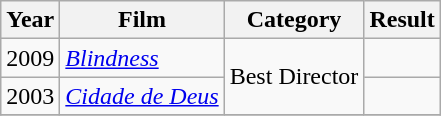<table class="wikitable">
<tr>
<th>Year</th>
<th>Film</th>
<th>Category</th>
<th>Result</th>
</tr>
<tr>
<td>2009</td>
<td><em><a href='#'>Blindness</a></em></td>
<td rowspan="2">Best Director</td>
<td></td>
</tr>
<tr>
<td>2003</td>
<td><em><a href='#'>Cidade de Deus</a></em></td>
<td></td>
</tr>
<tr>
</tr>
</table>
